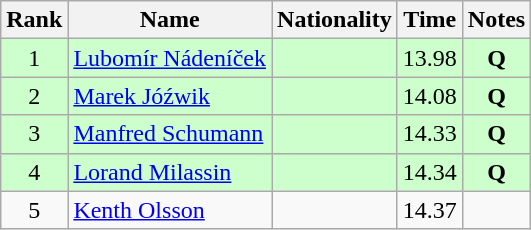<table class="wikitable sortable" style="text-align:center">
<tr>
<th>Rank</th>
<th>Name</th>
<th>Nationality</th>
<th>Time</th>
<th>Notes</th>
</tr>
<tr bgcolor=ccffcc>
<td>1</td>
<td align=left><a href='#'>Lubomír Nádeníček</a></td>
<td align=left></td>
<td>13.98</td>
<td><strong>Q</strong></td>
</tr>
<tr bgcolor=ccffcc>
<td>2</td>
<td align=left><a href='#'>Marek Jóźwik</a></td>
<td align=left></td>
<td>14.08</td>
<td><strong>Q</strong></td>
</tr>
<tr bgcolor=ccffcc>
<td>3</td>
<td align=left><a href='#'>Manfred Schumann</a></td>
<td align=left></td>
<td>14.33</td>
<td><strong>Q</strong></td>
</tr>
<tr bgcolor=ccffcc>
<td>4</td>
<td align=left><a href='#'>Lorand Milassin</a></td>
<td align=left></td>
<td>14.34</td>
<td><strong>Q</strong></td>
</tr>
<tr>
<td>5</td>
<td align=left><a href='#'>Kenth Olsson</a></td>
<td align=left></td>
<td>14.37</td>
<td></td>
</tr>
</table>
